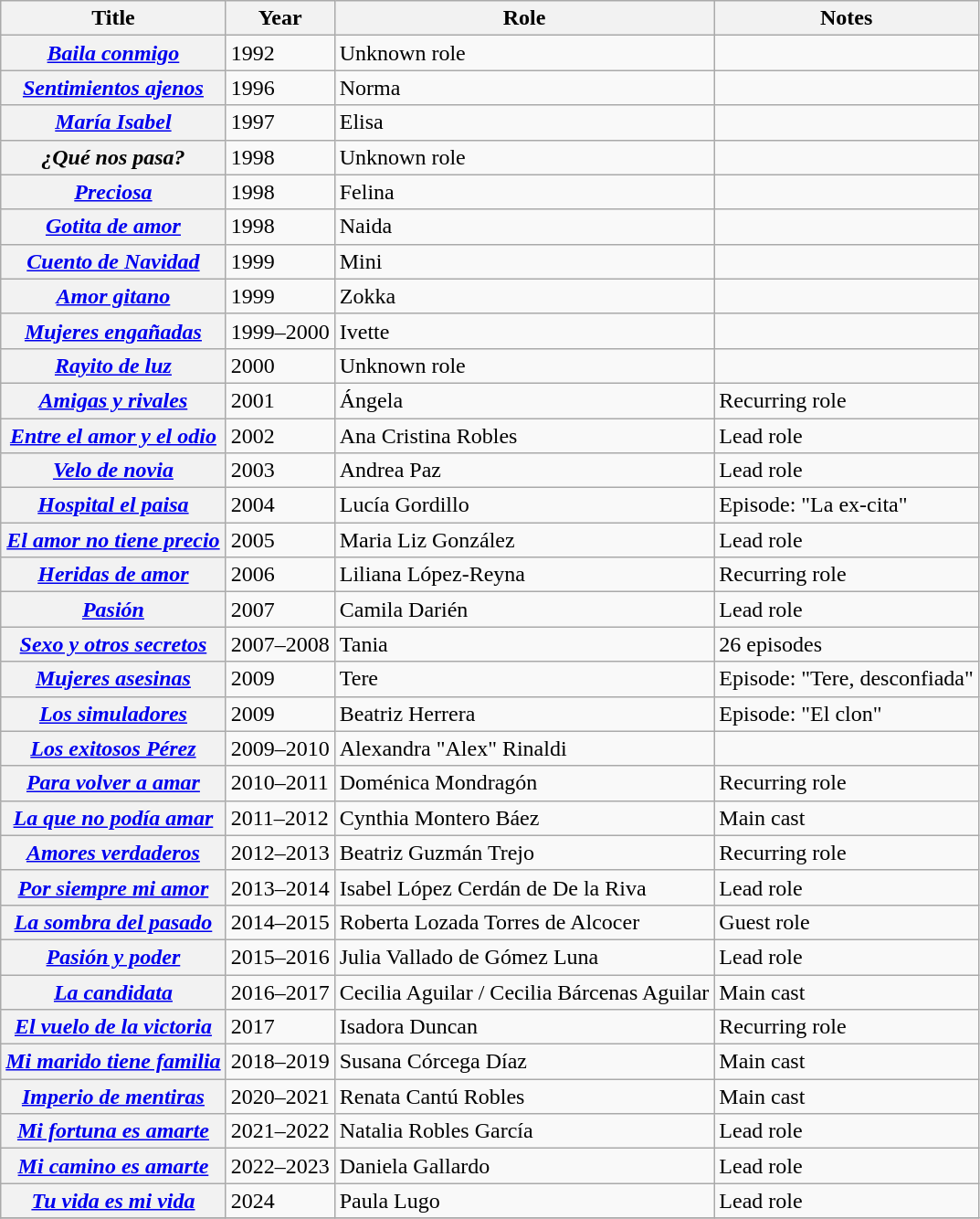<table class="wikitable plainrowheaders sortable">
<tr>
<th scope="col">Title</th>
<th scope="col">Year</th>
<th scope="col">Role</th>
<th scope="col" class="unsortable">Notes</th>
</tr>
<tr>
<th scope=row><em><a href='#'>Baila conmigo</a></em></th>
<td>1992</td>
<td>Unknown role</td>
<td></td>
</tr>
<tr>
<th scope=row><em><a href='#'>Sentimientos ajenos</a></em></th>
<td>1996</td>
<td>Norma</td>
<td></td>
</tr>
<tr>
<th scope=row><em><a href='#'>María Isabel</a></em></th>
<td>1997</td>
<td>Elisa</td>
<td></td>
</tr>
<tr>
<th scope=row><em>¿Qué nos pasa?</em></th>
<td>1998</td>
<td>Unknown role</td>
<td></td>
</tr>
<tr>
<th scope=row><em><a href='#'>Preciosa</a></em></th>
<td>1998</td>
<td>Felina</td>
<td></td>
</tr>
<tr>
<th scope=row><em><a href='#'>Gotita de amor</a></em></th>
<td>1998</td>
<td>Naida</td>
<td></td>
</tr>
<tr>
<th scope=row><em><a href='#'>Cuento de Navidad</a></em></th>
<td>1999</td>
<td>Mini</td>
<td></td>
</tr>
<tr>
<th scope=row><em><a href='#'>Amor gitano</a></em></th>
<td>1999</td>
<td>Zokka</td>
<td></td>
</tr>
<tr>
<th scope=row><em><a href='#'>Mujeres engañadas</a></em></th>
<td>1999–2000</td>
<td>Ivette</td>
<td></td>
</tr>
<tr>
<th scope=row><em><a href='#'>Rayito de luz</a></em></th>
<td>2000</td>
<td>Unknown role</td>
<td></td>
</tr>
<tr>
<th scope=row><em><a href='#'>Amigas y rivales</a></em></th>
<td>2001</td>
<td>Ángela</td>
<td>Recurring role</td>
</tr>
<tr>
<th scope=row><em><a href='#'>Entre el amor y el odio</a></em></th>
<td>2002</td>
<td>Ana Cristina Robles</td>
<td>Lead role</td>
</tr>
<tr>
<th scope=row><em><a href='#'>Velo de novia</a></em></th>
<td>2003</td>
<td>Andrea Paz</td>
<td>Lead role</td>
</tr>
<tr>
<th scope=row><em><a href='#'>Hospital el paisa</a></em></th>
<td>2004</td>
<td>Lucía Gordillo</td>
<td>Episode: "La ex-cita"</td>
</tr>
<tr>
<th scope=row><em><a href='#'>El amor no tiene precio</a></em></th>
<td>2005</td>
<td>Maria Liz González</td>
<td>Lead role</td>
</tr>
<tr>
<th scope=row><em><a href='#'>Heridas de amor</a></em></th>
<td>2006</td>
<td>Liliana López-Reyna</td>
<td>Recurring role</td>
</tr>
<tr>
<th scope=row><em><a href='#'>Pasión</a></em></th>
<td>2007</td>
<td>Camila Darién</td>
<td>Lead role</td>
</tr>
<tr>
<th scope=row><em><a href='#'>Sexo y otros secretos</a></em></th>
<td>2007–2008</td>
<td>Tania</td>
<td>26 episodes</td>
</tr>
<tr>
<th scope=row><em><a href='#'>Mujeres asesinas</a></em></th>
<td>2009</td>
<td>Tere</td>
<td>Episode: "Tere, desconfiada"</td>
</tr>
<tr>
<th scope=row><em><a href='#'>Los simuladores</a></em></th>
<td>2009</td>
<td>Beatriz Herrera</td>
<td>Episode: "El clon"</td>
</tr>
<tr>
<th scope=row><em><a href='#'>Los exitosos Pérez</a></em></th>
<td>2009–2010</td>
<td>Alexandra "Alex" Rinaldi</td>
<td></td>
</tr>
<tr>
<th scope=row><em><a href='#'>Para volver a amar</a></em></th>
<td>2010–2011</td>
<td>Doménica Mondragón</td>
<td>Recurring role</td>
</tr>
<tr>
<th scope=row><em><a href='#'>La que no podía amar</a></em></th>
<td>2011–2012</td>
<td>Cynthia Montero Báez</td>
<td>Main cast</td>
</tr>
<tr>
<th scope=row><em><a href='#'>Amores verdaderos</a></em></th>
<td>2012–2013</td>
<td>Beatriz Guzmán Trejo</td>
<td>Recurring role</td>
</tr>
<tr>
<th scope=row><em><a href='#'>Por siempre mi amor</a></em></th>
<td>2013–2014</td>
<td>Isabel López Cerdán de De la Riva</td>
<td>Lead role</td>
</tr>
<tr>
<th scope=row><em><a href='#'>La sombra del pasado</a></em></th>
<td>2014–2015</td>
<td>Roberta Lozada Torres de Alcocer</td>
<td>Guest role</td>
</tr>
<tr>
<th scope=row><em><a href='#'>Pasión y poder</a></em></th>
<td>2015–2016</td>
<td>Julia Vallado de Gómez Luna</td>
<td>Lead role</td>
</tr>
<tr>
<th scope=row><em><a href='#'>La candidata</a></em></th>
<td>2016–2017</td>
<td>Cecilia Aguilar / Cecilia Bárcenas Aguilar</td>
<td>Main cast</td>
</tr>
<tr>
<th scope=row><em><a href='#'>El vuelo de la victoria</a></em></th>
<td>2017</td>
<td>Isadora Duncan</td>
<td>Recurring role</td>
</tr>
<tr>
<th scope=row><em><a href='#'>Mi marido tiene familia</a></em></th>
<td>2018–2019</td>
<td>Susana Córcega Díaz</td>
<td>Main cast</td>
</tr>
<tr>
<th scope=row><em><a href='#'>Imperio de mentiras</a></em></th>
<td>2020–2021</td>
<td>Renata Cantú Robles</td>
<td>Main cast</td>
</tr>
<tr>
<th scope=row><em><a href='#'>Mi fortuna es amarte</a></em></th>
<td>2021–2022</td>
<td>Natalia Robles García</td>
<td>Lead role</td>
</tr>
<tr>
<th scope=row><em><a href='#'>Mi camino es amarte</a></em></th>
<td>2022–2023</td>
<td>Daniela Gallardo</td>
<td>Lead role</td>
</tr>
<tr>
<th scope=row><em><a href='#'>Tu vida es mi vida</a></em></th>
<td>2024</td>
<td>Paula Lugo</td>
<td>Lead role</td>
</tr>
<tr>
</tr>
</table>
